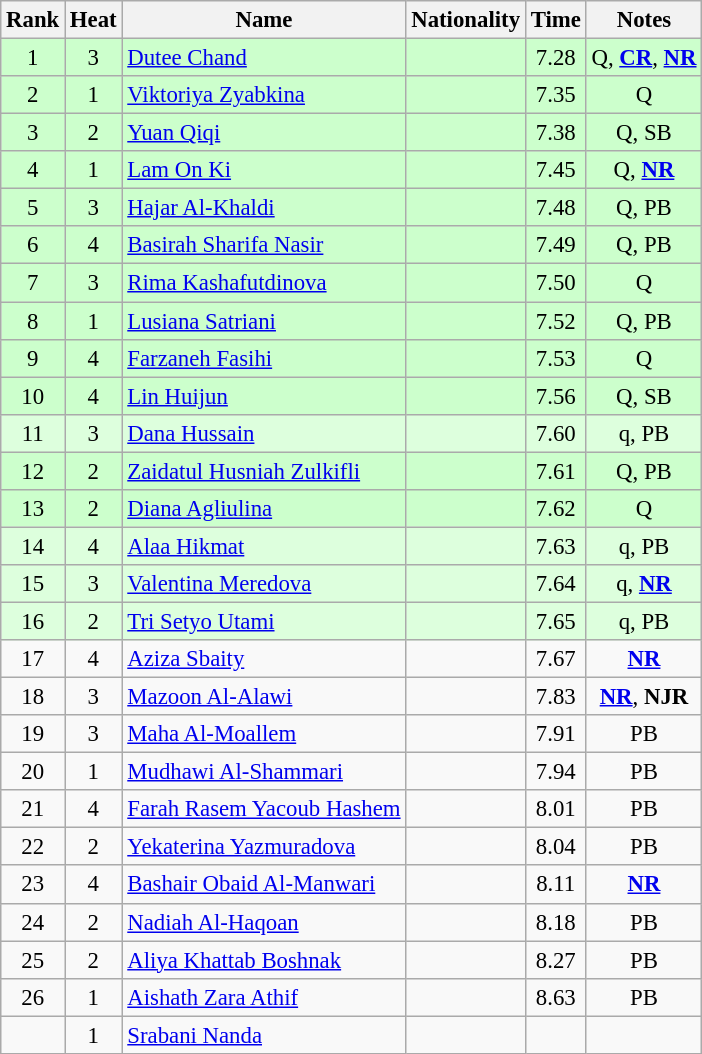<table class="wikitable sortable" style="text-align:center;font-size:95%">
<tr>
<th>Rank</th>
<th>Heat</th>
<th>Name</th>
<th>Nationality</th>
<th>Time</th>
<th>Notes</th>
</tr>
<tr bgcolor=ccffcc>
<td>1</td>
<td>3</td>
<td align=left><a href='#'>Dutee Chand</a></td>
<td align=left></td>
<td>7.28</td>
<td>Q, <strong><a href='#'>CR</a></strong>, <strong><a href='#'>NR</a></strong></td>
</tr>
<tr bgcolor=ccffcc>
<td>2</td>
<td>1</td>
<td align=left><a href='#'>Viktoriya Zyabkina</a></td>
<td align=left></td>
<td>7.35</td>
<td>Q</td>
</tr>
<tr bgcolor=ccffcc>
<td>3</td>
<td>2</td>
<td align=left><a href='#'>Yuan Qiqi</a></td>
<td align=left></td>
<td>7.38</td>
<td>Q, SB</td>
</tr>
<tr bgcolor=ccffcc>
<td>4</td>
<td>1</td>
<td align=left><a href='#'>Lam On Ki</a></td>
<td align=left></td>
<td>7.45</td>
<td>Q, <strong><a href='#'>NR</a></strong></td>
</tr>
<tr bgcolor=ccffcc>
<td>5</td>
<td>3</td>
<td align=left><a href='#'>Hajar Al-Khaldi</a></td>
<td align=left></td>
<td>7.48</td>
<td>Q, PB</td>
</tr>
<tr bgcolor=ccffcc>
<td>6</td>
<td>4</td>
<td align=left><a href='#'>Basirah Sharifa Nasir</a></td>
<td align=left></td>
<td>7.49</td>
<td>Q, PB</td>
</tr>
<tr bgcolor=ccffcc>
<td>7</td>
<td>3</td>
<td align=left><a href='#'>Rima Kashafutdinova</a></td>
<td align=left></td>
<td>7.50</td>
<td>Q</td>
</tr>
<tr bgcolor=ccffcc>
<td>8</td>
<td>1</td>
<td align=left><a href='#'>Lusiana Satriani</a></td>
<td align=left></td>
<td>7.52</td>
<td>Q, PB</td>
</tr>
<tr bgcolor=ccffcc>
<td>9</td>
<td>4</td>
<td align=left><a href='#'>Farzaneh Fasihi</a></td>
<td align=left></td>
<td>7.53</td>
<td>Q</td>
</tr>
<tr bgcolor=ccffcc>
<td>10</td>
<td>4</td>
<td align=left><a href='#'>Lin Huijun</a></td>
<td align=left></td>
<td>7.56</td>
<td>Q, SB</td>
</tr>
<tr bgcolor=ddffdd>
<td>11</td>
<td>3</td>
<td align=left><a href='#'>Dana Hussain</a></td>
<td align=left></td>
<td>7.60</td>
<td>q, PB</td>
</tr>
<tr bgcolor=ccffcc>
<td>12</td>
<td>2</td>
<td align=left><a href='#'>Zaidatul Husniah Zulkifli</a></td>
<td align=left></td>
<td>7.61</td>
<td>Q, PB</td>
</tr>
<tr bgcolor=ccffcc>
<td>13</td>
<td>2</td>
<td align=left><a href='#'>Diana Agliulina</a></td>
<td align=left></td>
<td>7.62</td>
<td>Q</td>
</tr>
<tr bgcolor=ddffdd>
<td>14</td>
<td>4</td>
<td align=left><a href='#'>Alaa Hikmat</a></td>
<td align=left></td>
<td>7.63</td>
<td>q, PB</td>
</tr>
<tr bgcolor=ddffdd>
<td>15</td>
<td>3</td>
<td align=left><a href='#'>Valentina Meredova</a></td>
<td align=left></td>
<td>7.64</td>
<td>q, <strong><a href='#'>NR</a></strong></td>
</tr>
<tr bgcolor=ddffdd>
<td>16</td>
<td>2</td>
<td align=left><a href='#'>Tri Setyo Utami</a></td>
<td align=left></td>
<td>7.65</td>
<td>q, PB</td>
</tr>
<tr>
<td>17</td>
<td>4</td>
<td align=left><a href='#'>Aziza Sbaity</a></td>
<td align=left></td>
<td>7.67</td>
<td><strong><a href='#'>NR</a></strong></td>
</tr>
<tr>
<td>18</td>
<td>3</td>
<td align=left><a href='#'>Mazoon Al-Alawi</a></td>
<td align=left></td>
<td>7.83</td>
<td><strong><a href='#'>NR</a></strong>, <strong>NJR</strong></td>
</tr>
<tr>
<td>19</td>
<td>3</td>
<td align=left><a href='#'>Maha Al-Moallem</a></td>
<td align=left></td>
<td>7.91</td>
<td>PB</td>
</tr>
<tr>
<td>20</td>
<td>1</td>
<td align=left><a href='#'>Mudhawi Al-Shammari</a></td>
<td align=left></td>
<td>7.94</td>
<td>PB</td>
</tr>
<tr>
<td>21</td>
<td>4</td>
<td align=left><a href='#'>Farah Rasem Yacoub Hashem</a></td>
<td align=left></td>
<td>8.01</td>
<td>PB</td>
</tr>
<tr>
<td>22</td>
<td>2</td>
<td align=left><a href='#'>Yekaterina Yazmuradova</a></td>
<td align=left></td>
<td>8.04</td>
<td>PB</td>
</tr>
<tr>
<td>23</td>
<td>4</td>
<td align=left><a href='#'>Bashair Obaid Al-Manwari</a></td>
<td align=left></td>
<td>8.11</td>
<td><strong><a href='#'>NR</a></strong></td>
</tr>
<tr>
<td>24</td>
<td>2</td>
<td align=left><a href='#'>Nadiah Al-Haqoan</a></td>
<td align=left></td>
<td>8.18</td>
<td>PB</td>
</tr>
<tr>
<td>25</td>
<td>2</td>
<td align=left><a href='#'>Aliya Khattab Boshnak</a></td>
<td align=left></td>
<td>8.27</td>
<td>PB</td>
</tr>
<tr>
<td>26</td>
<td>1</td>
<td align=left><a href='#'>Aishath Zara Athif</a></td>
<td align=left></td>
<td>8.63</td>
<td>PB</td>
</tr>
<tr>
<td></td>
<td>1</td>
<td align=left><a href='#'>Srabani Nanda</a></td>
<td align=left></td>
<td></td>
<td></td>
</tr>
</table>
